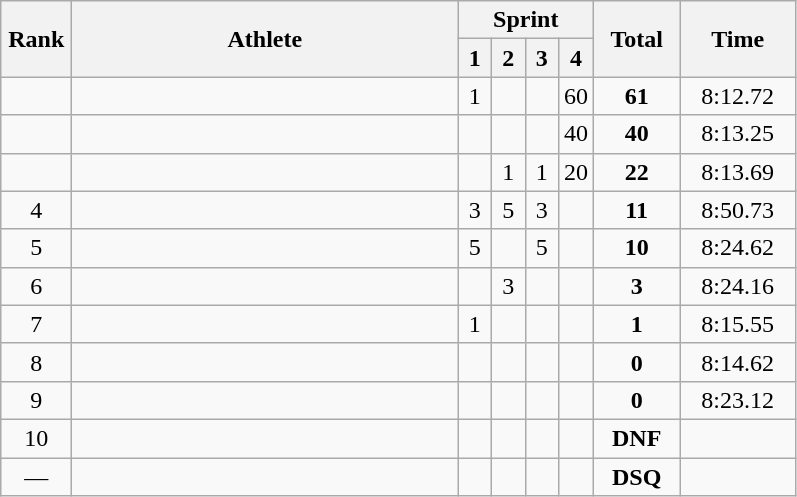<table class=wikitable style="text-align:center">
<tr>
<th rowspan=2 width=40>Rank</th>
<th rowspan=2 width=250>Athlete</th>
<th colspan=4>Sprint</th>
<th rowspan=2 width=50>Total</th>
<th rowspan=2 width=70>Time</th>
</tr>
<tr>
<th width=15>1</th>
<th width=15>2</th>
<th width=15>3</th>
<th width=15>4</th>
</tr>
<tr>
<td></td>
<td align=left></td>
<td>1</td>
<td></td>
<td></td>
<td>60</td>
<td><strong>61</strong></td>
<td>8:12.72</td>
</tr>
<tr>
<td></td>
<td align=left></td>
<td></td>
<td></td>
<td></td>
<td>40</td>
<td><strong>40</strong></td>
<td>8:13.25</td>
</tr>
<tr>
<td></td>
<td align=left></td>
<td></td>
<td>1</td>
<td>1</td>
<td>20</td>
<td><strong>22</strong></td>
<td>8:13.69</td>
</tr>
<tr>
<td>4</td>
<td align=left></td>
<td>3</td>
<td>5</td>
<td>3</td>
<td></td>
<td><strong>11</strong></td>
<td>8:50.73</td>
</tr>
<tr>
<td>5</td>
<td align=left></td>
<td>5</td>
<td></td>
<td>5</td>
<td></td>
<td><strong>10</strong></td>
<td>8:24.62</td>
</tr>
<tr>
<td>6</td>
<td align=left></td>
<td></td>
<td>3</td>
<td></td>
<td></td>
<td><strong>3</strong></td>
<td>8:24.16</td>
</tr>
<tr>
<td>7</td>
<td align=left></td>
<td>1</td>
<td></td>
<td></td>
<td></td>
<td><strong>1</strong></td>
<td>8:15.55</td>
</tr>
<tr>
<td>8</td>
<td align=left></td>
<td></td>
<td></td>
<td></td>
<td></td>
<td><strong>0</strong></td>
<td>8:14.62</td>
</tr>
<tr>
<td>9</td>
<td align=left></td>
<td></td>
<td></td>
<td></td>
<td></td>
<td><strong>0</strong></td>
<td>8:23.12</td>
</tr>
<tr>
<td>10</td>
<td align=left></td>
<td></td>
<td></td>
<td></td>
<td></td>
<td><strong>DNF</strong></td>
<td></td>
</tr>
<tr>
<td>—</td>
<td align=left></td>
<td></td>
<td></td>
<td></td>
<td></td>
<td><strong>DSQ</strong></td>
<td></td>
</tr>
</table>
